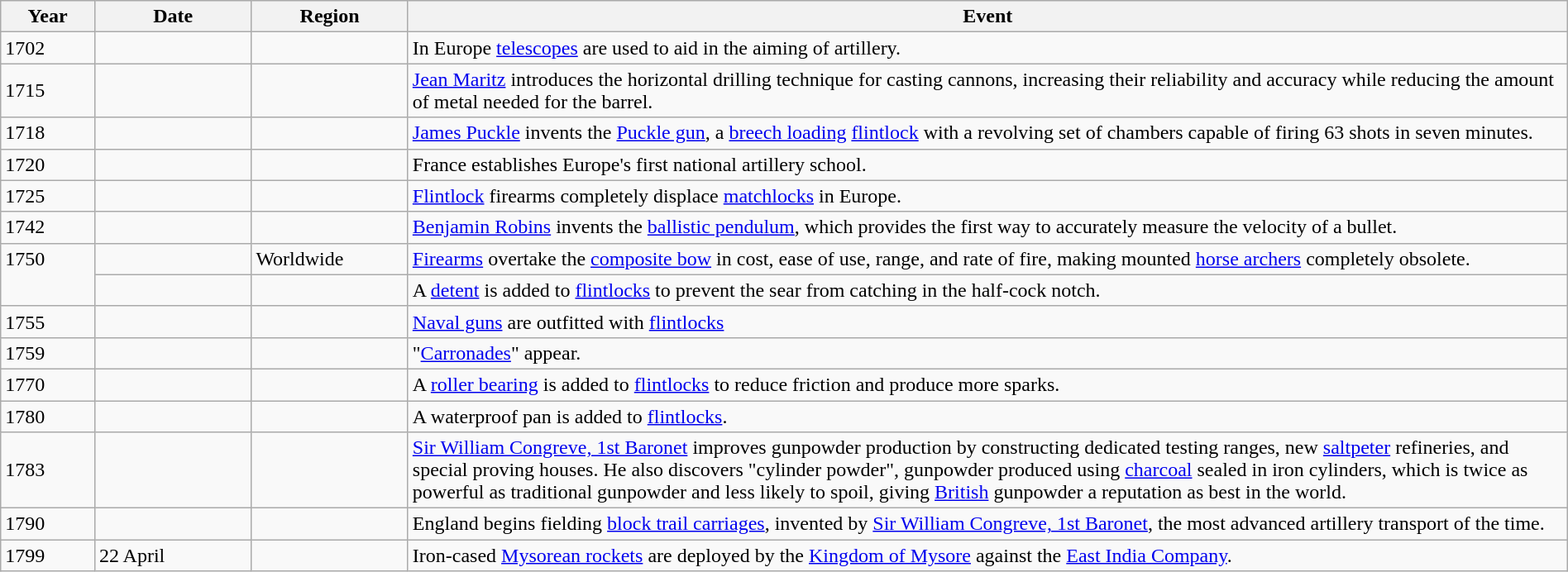<table class="wikitable" width="100%">
<tr>
<th style="width:6%">Year</th>
<th style="width:10%">Date</th>
<th style="width:10%">Region</th>
<th>Event</th>
</tr>
<tr>
<td>1702</td>
<td></td>
<td></td>
<td>In Europe <a href='#'>telescopes</a> are used to aid in the aiming of artillery.</td>
</tr>
<tr>
<td>1715</td>
<td></td>
<td></td>
<td><a href='#'>Jean Maritz</a> introduces the horizontal drilling technique for casting cannons, increasing their reliability and accuracy while reducing the amount of metal needed for the barrel.</td>
</tr>
<tr>
<td>1718</td>
<td></td>
<td></td>
<td><a href='#'>James Puckle</a> invents the <a href='#'>Puckle gun</a>, a <a href='#'>breech loading</a> <a href='#'>flintlock</a> with a revolving set of chambers capable of firing 63 shots in seven minutes.</td>
</tr>
<tr>
<td>1720</td>
<td></td>
<td></td>
<td>France establishes Europe's first national artillery school.</td>
</tr>
<tr>
<td>1725</td>
<td></td>
<td></td>
<td><a href='#'>Flintlock</a> firearms completely displace <a href='#'>matchlocks</a> in Europe.</td>
</tr>
<tr>
<td>1742</td>
<td></td>
<td></td>
<td><a href='#'>Benjamin Robins</a> invents the <a href='#'>ballistic pendulum</a>, which provides the first way to accurately measure the velocity of a bullet.</td>
</tr>
<tr>
<td rowspan="2" valign="top">1750</td>
<td></td>
<td>Worldwide</td>
<td><a href='#'>Firearms</a> overtake the <a href='#'>composite bow</a> in cost, ease of use, range, and rate of fire, making mounted <a href='#'>horse archers</a> completely obsolete.</td>
</tr>
<tr>
<td></td>
<td></td>
<td>A <a href='#'>detent</a> is added to <a href='#'>flintlocks</a> to prevent the sear from catching in the half-cock notch.</td>
</tr>
<tr>
<td>1755</td>
<td></td>
<td></td>
<td><a href='#'>Naval guns</a> are outfitted with <a href='#'>flintlocks</a></td>
</tr>
<tr>
<td>1759</td>
<td></td>
<td></td>
<td>"<a href='#'>Carronades</a>" appear.</td>
</tr>
<tr>
<td>1770</td>
<td></td>
<td></td>
<td>A <a href='#'>roller bearing</a> is added to <a href='#'>flintlocks</a> to reduce friction and produce more sparks.</td>
</tr>
<tr>
<td>1780</td>
<td></td>
<td></td>
<td>A waterproof pan is added to <a href='#'>flintlocks</a>.</td>
</tr>
<tr>
<td>1783</td>
<td></td>
<td></td>
<td><a href='#'>Sir William Congreve, 1st Baronet</a> improves gunpowder production by constructing dedicated testing ranges, new <a href='#'>saltpeter</a> refineries, and special proving houses. He also discovers "cylinder powder", gunpowder produced using <a href='#'>charcoal</a> sealed in iron cylinders, which is twice as powerful as traditional gunpowder and less likely to spoil, giving <a href='#'>British</a> gunpowder a reputation as best in the world.</td>
</tr>
<tr>
<td>1790</td>
<td></td>
<td></td>
<td>England begins fielding <a href='#'>block trail carriages</a>, invented by <a href='#'>Sir William Congreve, 1st Baronet</a>, the most advanced artillery transport of the time.</td>
</tr>
<tr>
<td>1799</td>
<td>22 April</td>
<td></td>
<td>Iron-cased <a href='#'>Mysorean rockets</a> are deployed by the <a href='#'>Kingdom of Mysore</a> against the <a href='#'>East India Company</a>.</td>
</tr>
</table>
